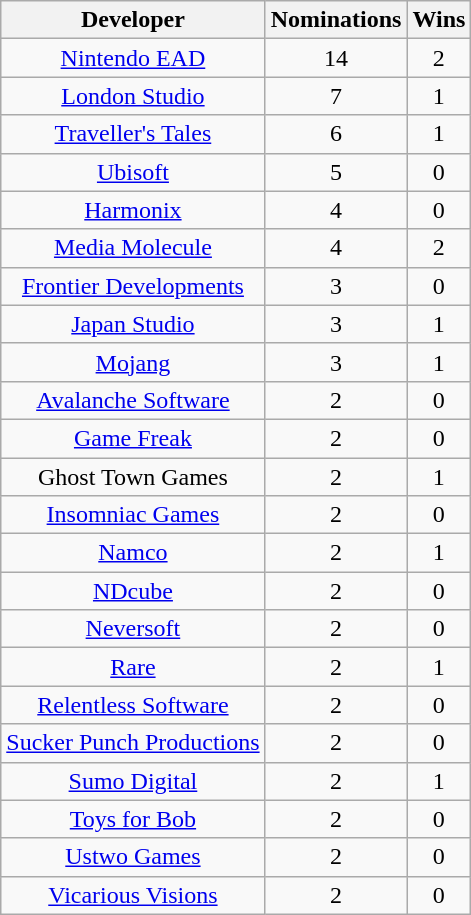<table class="wikitable sortable plainrowheaders" style="text-align:center">
<tr>
<th scope="col">Developer</th>
<th scope="col">Nominations</th>
<th scope="col">Wins</th>
</tr>
<tr>
<td><a href='#'>Nintendo EAD</a></td>
<td>14</td>
<td>2</td>
</tr>
<tr>
<td><a href='#'>London Studio</a></td>
<td>7</td>
<td>1</td>
</tr>
<tr>
<td><a href='#'>Traveller's Tales</a></td>
<td>6</td>
<td>1</td>
</tr>
<tr>
<td><a href='#'>Ubisoft</a></td>
<td>5</td>
<td>0</td>
</tr>
<tr>
<td><a href='#'>Harmonix</a></td>
<td>4</td>
<td>0</td>
</tr>
<tr>
<td><a href='#'>Media Molecule</a></td>
<td>4</td>
<td>2</td>
</tr>
<tr>
<td><a href='#'>Frontier Developments</a></td>
<td>3</td>
<td>0</td>
</tr>
<tr>
<td><a href='#'>Japan Studio</a></td>
<td>3</td>
<td>1</td>
</tr>
<tr>
<td><a href='#'>Mojang</a></td>
<td>3</td>
<td>1</td>
</tr>
<tr>
<td><a href='#'>Avalanche Software</a></td>
<td>2</td>
<td>0</td>
</tr>
<tr>
<td><a href='#'>Game Freak</a></td>
<td>2</td>
<td>0</td>
</tr>
<tr>
<td>Ghost Town Games</td>
<td>2</td>
<td>1</td>
</tr>
<tr>
<td><a href='#'>Insomniac Games</a></td>
<td>2</td>
<td>0</td>
</tr>
<tr>
<td><a href='#'>Namco</a></td>
<td>2</td>
<td>1</td>
</tr>
<tr>
<td><a href='#'>NDcube</a></td>
<td>2</td>
<td>0</td>
</tr>
<tr>
<td><a href='#'>Neversoft</a></td>
<td>2</td>
<td>0</td>
</tr>
<tr>
<td><a href='#'>Rare</a></td>
<td>2</td>
<td>1</td>
</tr>
<tr>
<td><a href='#'>Relentless Software</a></td>
<td>2</td>
<td>0</td>
</tr>
<tr>
<td><a href='#'>Sucker Punch Productions</a></td>
<td>2</td>
<td>0</td>
</tr>
<tr>
<td><a href='#'>Sumo Digital</a></td>
<td>2</td>
<td>1</td>
</tr>
<tr>
<td><a href='#'>Toys for Bob</a></td>
<td>2</td>
<td>0</td>
</tr>
<tr>
<td><a href='#'>Ustwo Games</a></td>
<td>2</td>
<td>0</td>
</tr>
<tr>
<td><a href='#'>Vicarious Visions</a></td>
<td>2</td>
<td>0</td>
</tr>
</table>
